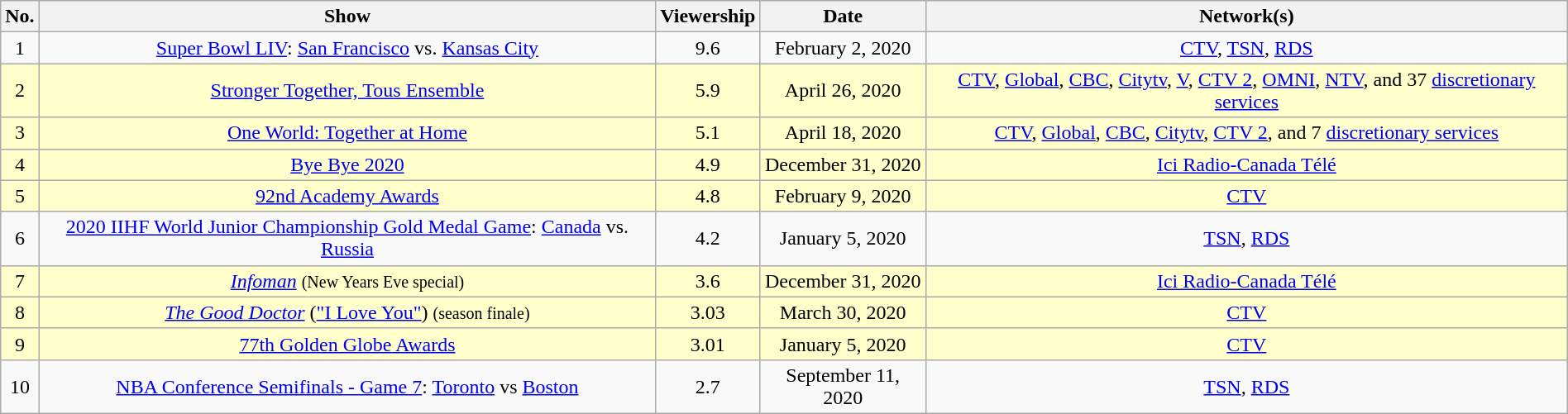<table class="wikitable sortable" style="width:100%; text-align:center;">
<tr>
<th><abbr>No.</abbr></th>
<th>Show</th>
<th>Viewership<br></th>
<th>Date</th>
<th>Network(s)</th>
</tr>
<tr>
<td>1</td>
<td><a href='#'>Super Bowl LIV</a>: <a href='#'>San Francisco</a> vs. <a href='#'>Kansas City</a></td>
<td>9.6</td>
<td>February 2, 2020</td>
<td><a href='#'>CTV</a>, <a href='#'>TSN</a>, <a href='#'>RDS</a></td>
</tr>
<tr style="background:#ffc;">
<td>2</td>
<td><a href='#'>Stronger Together, Tous Ensemble</a></td>
<td>5.9 </td>
<td>April 26, 2020</td>
<td><a href='#'>CTV</a>, <a href='#'>Global</a>, <a href='#'>CBC</a>, <a href='#'>Citytv</a>, <a href='#'>V</a>, <a href='#'>CTV 2</a>, <a href='#'>OMNI</a>, <a href='#'>NTV</a>, and 37 <a href='#'>discretionary services</a></td>
</tr>
<tr style="background:#ffc;">
<td>3</td>
<td><a href='#'>One World: Together at Home</a></td>
<td>5.1</td>
<td>April 18, 2020</td>
<td><a href='#'>CTV</a>, <a href='#'>Global</a>, <a href='#'>CBC</a>, <a href='#'>Citytv</a>, <a href='#'>CTV 2</a>, and 7 <a href='#'>discretionary services</a></td>
</tr>
<tr style="background:#ffc;">
<td>4</td>
<td><a href='#'>Bye Bye 2020</a></td>
<td>4.9</td>
<td>December 31, 2020</td>
<td><a href='#'>Ici Radio-Canada Télé</a></td>
</tr>
<tr style="background:#ffc;">
<td>5</td>
<td><a href='#'>92nd Academy Awards</a></td>
<td>4.8</td>
<td>February 9, 2020</td>
<td><a href='#'>CTV</a></td>
</tr>
<tr>
<td>6</td>
<td><a href='#'>2020 IIHF World Junior Championship Gold Medal Game</a>:  <a href='#'>Canada</a> vs. <a href='#'>Russia</a></td>
<td>4.2</td>
<td>January 5, 2020</td>
<td><a href='#'>TSN</a>, <a href='#'>RDS</a></td>
</tr>
<tr style="background:#ffc;">
<td>7</td>
<td><em><a href='#'>Infoman</a></em> <small>(New Years Eve special)</small></td>
<td>3.6</td>
<td>December 31, 2020</td>
<td><a href='#'>Ici Radio-Canada Télé</a></td>
</tr>
<tr style="background:#ffc;">
<td>8</td>
<td><em><a href='#'>The Good Doctor</a></em> (<a href='#'>"I Love You"</a>) <small>(season finale)</small></td>
<td>3.03</td>
<td>March 30, 2020</td>
<td><a href='#'>CTV</a></td>
</tr>
<tr style="background:#ffc;">
<td>9</td>
<td><a href='#'>77th Golden Globe Awards</a></td>
<td>3.01</td>
<td>January 5, 2020</td>
<td><a href='#'>CTV</a></td>
</tr>
<tr>
<td>10</td>
<td><a href='#'>NBA Conference Semifinals - Game 7</a>: <a href='#'>Toronto</a> vs <a href='#'>Boston</a></td>
<td>2.7</td>
<td>September 11, 2020</td>
<td><a href='#'>TSN</a>, <a href='#'>RDS</a></td>
</tr>
</table>
